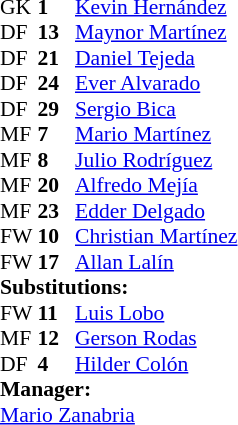<table style = "font-size: 90%" cellspacing = "0" cellpadding = "0">
<tr>
<td colspan = 4></td>
</tr>
<tr>
<th style="width:25px;"></th>
<th style="width:25px;"></th>
</tr>
<tr>
<td>GK</td>
<td><strong>1</strong></td>
<td> <a href='#'>Kevin Hernández</a></td>
</tr>
<tr>
<td>DF</td>
<td><strong>13</strong></td>
<td> <a href='#'>Maynor Martínez</a></td>
</tr>
<tr>
<td>DF</td>
<td><strong>21</strong></td>
<td> <a href='#'>Daniel Tejeda</a></td>
</tr>
<tr>
<td>DF</td>
<td><strong>24</strong></td>
<td> <a href='#'>Ever Alvarado</a></td>
</tr>
<tr>
<td>DF</td>
<td><strong>29</strong></td>
<td> <a href='#'>Sergio Bica</a></td>
<td></td>
<td></td>
</tr>
<tr>
<td>MF</td>
<td><strong>7</strong></td>
<td> <a href='#'>Mario Martínez</a></td>
<td></td>
<td></td>
</tr>
<tr>
<td>MF</td>
<td><strong>8</strong></td>
<td> <a href='#'>Julio Rodríguez</a></td>
<td></td>
<td></td>
</tr>
<tr>
<td>MF</td>
<td><strong>20</strong></td>
<td> <a href='#'>Alfredo Mejía</a></td>
</tr>
<tr>
<td>MF</td>
<td><strong>23</strong></td>
<td> <a href='#'>Edder Delgado</a></td>
<td></td>
<td></td>
</tr>
<tr>
<td>FW</td>
<td><strong>10</strong></td>
<td> <a href='#'>Christian Martínez</a></td>
<td></td>
<td></td>
</tr>
<tr>
<td>FW</td>
<td><strong>17</strong></td>
<td> <a href='#'>Allan Lalín</a></td>
</tr>
<tr>
<td colspan = 3><strong>Substitutions:</strong></td>
</tr>
<tr>
<td>FW</td>
<td><strong>11</strong></td>
<td> <a href='#'>Luis Lobo</a></td>
<td></td>
<td></td>
<td></td>
<td></td>
</tr>
<tr>
<td>MF</td>
<td><strong>12</strong></td>
<td> <a href='#'>Gerson Rodas</a></td>
<td></td>
<td></td>
</tr>
<tr>
<td>DF</td>
<td><strong>4</strong></td>
<td> <a href='#'>Hilder Colón</a></td>
<td></td>
<td></td>
</tr>
<tr>
<td colspan = 3><strong>Manager:</strong></td>
</tr>
<tr>
<td colspan = 3> <a href='#'>Mario Zanabria</a></td>
</tr>
</table>
